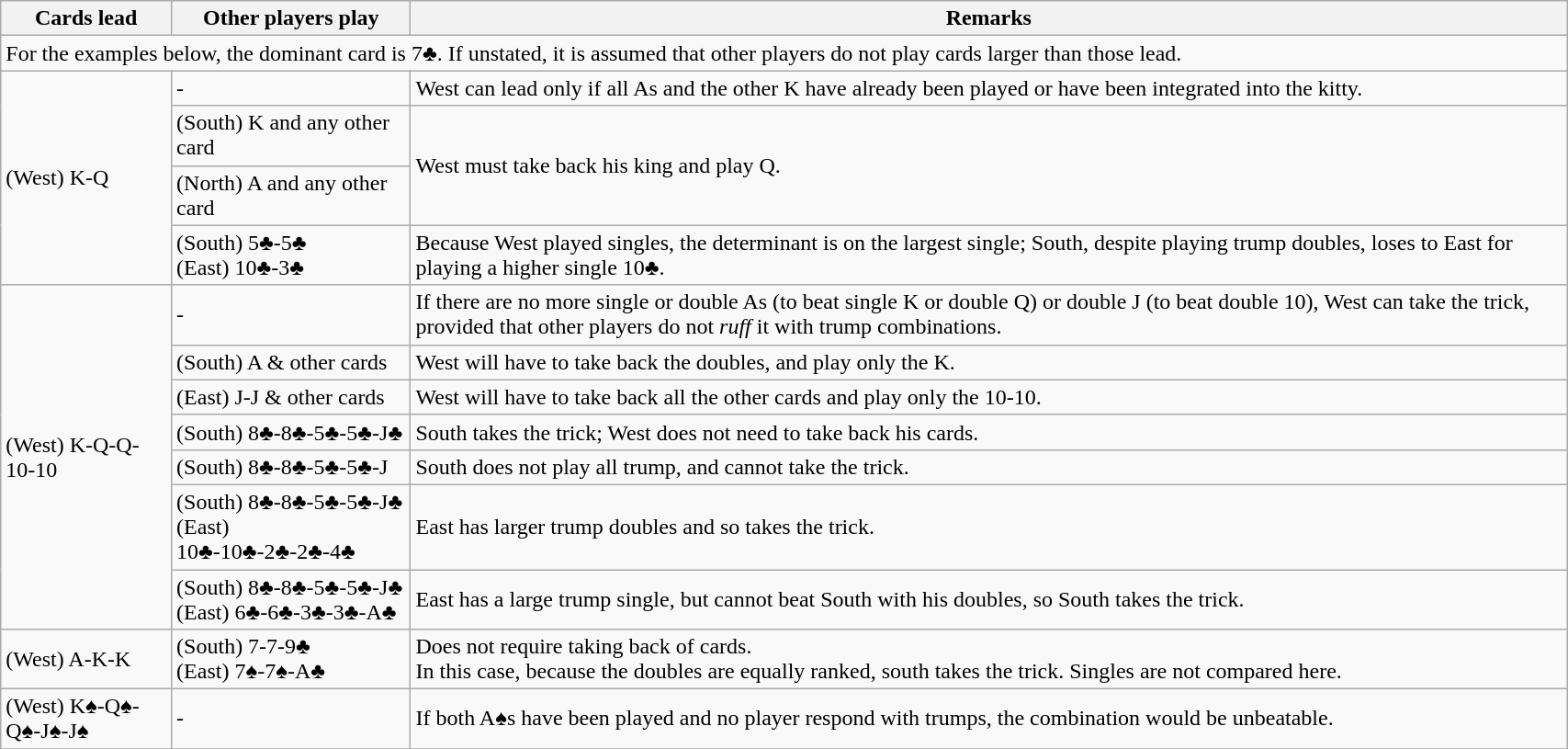<table class="wikitable" width="90%">
<tr>
<th>Cards lead</th>
<th>Other players play</th>
<th>Remarks</th>
</tr>
<tr>
<td colspan=3>For the examples below, the dominant card is 7♣. If unstated, it is assumed that other players do not play cards larger than those lead.</td>
</tr>
<tr>
<td rowspan=4>(West) K-Q</td>
<td>-</td>
<td>West can lead only if all As and the other K have already been played or have been integrated into the kitty.</td>
</tr>
<tr>
<td>(South) K and any other card</td>
<td rowspan=2>West must take back his king and play Q.</td>
</tr>
<tr>
<td>(North) A and any other card</td>
</tr>
<tr>
<td>(South) 5♣-5♣<br>(East) 10♣-3♣</td>
<td>Because West played singles, the determinant is on the largest single; South, despite playing trump doubles, loses to East for playing a higher single 10♣.</td>
</tr>
<tr>
<td rowspan=7>(West) K-Q-Q-10-10</td>
<td>-</td>
<td>If there are no more single or double As (to beat single K or double Q) or double J (to beat double 10), West can take the trick, provided that other players do not <em>ruff</em> it with trump combinations.</td>
</tr>
<tr>
<td>(South) A & other cards</td>
<td>West will have to take back the doubles, and play only the K.</td>
</tr>
<tr>
<td>(East) J-J & other cards</td>
<td>West will have to take back all the other cards and play only the 10-10.</td>
</tr>
<tr>
<td>(South) 8♣-8♣-5♣-5♣-J♣</td>
<td>South takes the trick; West does not need to take back his cards.</td>
</tr>
<tr>
<td>(South) 8♣-8♣-5♣-5♣-J</td>
<td>South does not play all trump, and cannot take the trick.</td>
</tr>
<tr>
<td>(South) 8♣-8♣-5♣-5♣-J♣<br>(East) 10♣-10♣-2♣-2♣-4♣</td>
<td>East has larger trump doubles and so takes the trick.</td>
</tr>
<tr>
<td>(South) 8♣-8♣-5♣-5♣-J♣<br>(East) 6♣-6♣-3♣-3♣-A♣</td>
<td>East has a large trump single, but cannot beat South with his doubles, so South takes the trick.</td>
</tr>
<tr>
<td>(West) A-K-K</td>
<td>(South) 7-7-9♣<br>(East) 7♠-7♠-A♣</td>
<td>Does not require taking back of cards.<br>In this case, because the doubles are equally ranked, south takes the trick. Singles are not compared here.</td>
</tr>
<tr>
<td>(West) K♠-Q♠-Q♠-J♠-J♠</td>
<td>-</td>
<td>If both A♠s have been played and no player respond with trumps, the combination would be unbeatable.</td>
</tr>
<tr>
</tr>
</table>
